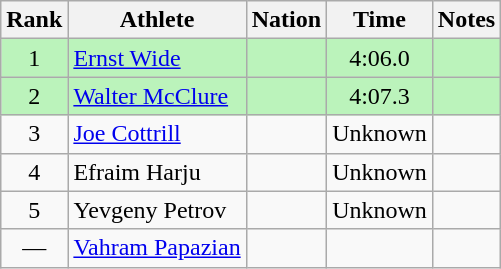<table class="wikitable sortable" style="text-align:center">
<tr>
<th>Rank</th>
<th>Athlete</th>
<th>Nation</th>
<th>Time</th>
<th>Notes</th>
</tr>
<tr bgcolor=bbf3bb>
<td>1</td>
<td align=left><a href='#'>Ernst Wide</a></td>
<td align=left></td>
<td>4:06.0</td>
<td></td>
</tr>
<tr bgcolor=bbf3bb>
<td>2</td>
<td align=left><a href='#'>Walter McClure</a></td>
<td align=left></td>
<td>4:07.3</td>
<td></td>
</tr>
<tr>
<td>3</td>
<td align=left><a href='#'>Joe Cottrill</a></td>
<td align=left></td>
<td>Unknown</td>
<td></td>
</tr>
<tr>
<td>4</td>
<td align=left>Efraim Harju</td>
<td align=left></td>
<td>Unknown</td>
<td></td>
</tr>
<tr>
<td>5</td>
<td align=left>Yevgeny Petrov</td>
<td align=left></td>
<td>Unknown</td>
<td></td>
</tr>
<tr>
<td data-sort-value=6>—</td>
<td align=left><a href='#'>Vahram Papazian</a></td>
<td align=left></td>
<td></td>
<td></td>
</tr>
</table>
